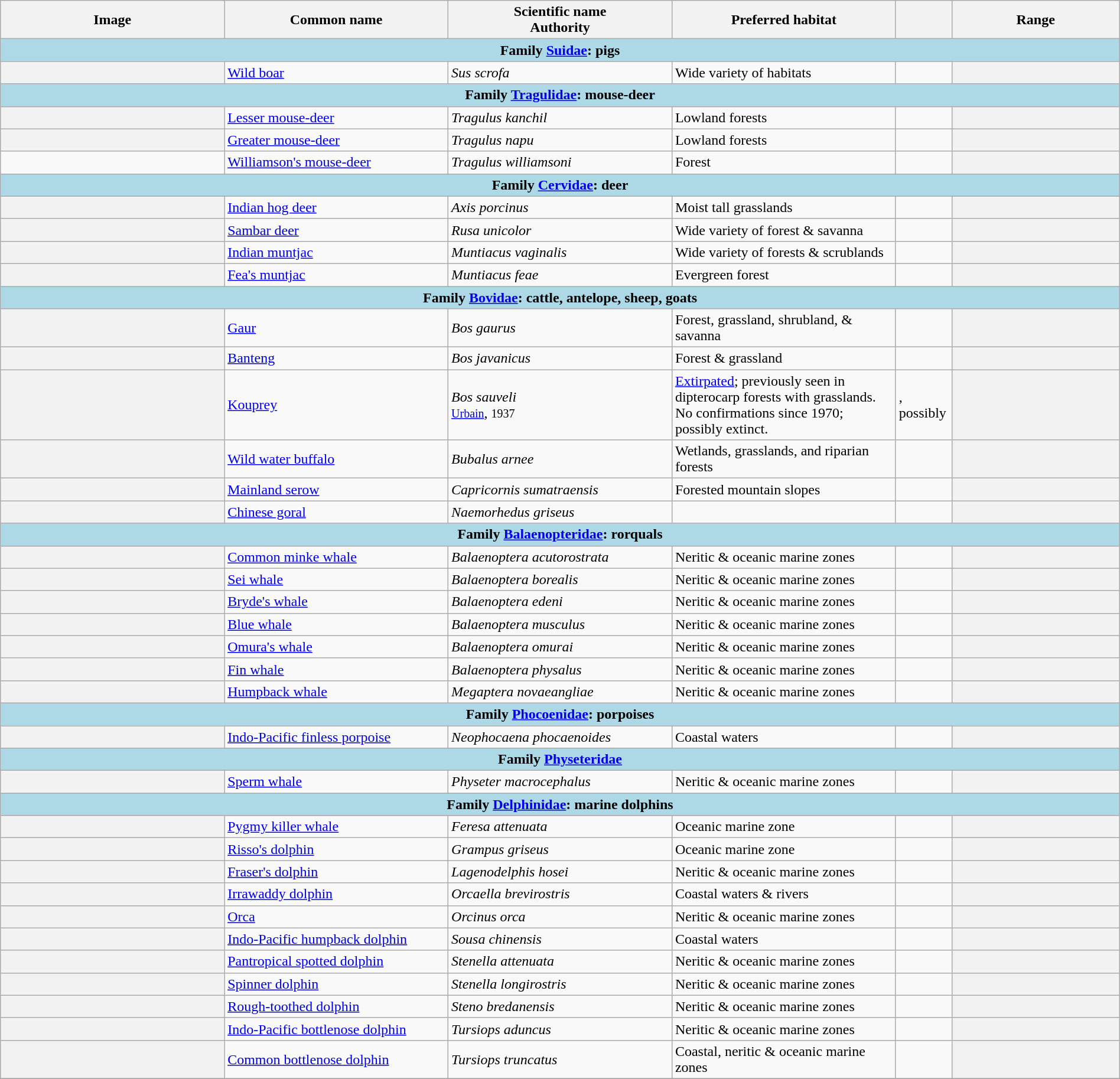<table width=100% class="wikitable unsortable plainrowheaders">
<tr>
<th width="20%" style="text-align: center;">Image</th>
<th width="20%">Common name</th>
<th width="20%">Scientific name<br>Authority</th>
<th width="20%">Preferred habitat</th>
<th width="5%"></th>
<th width="15%">Range</th>
</tr>
<tr>
<td style="text-align:center;background:lightblue;" colspan=6><strong>Family <a href='#'>Suidae</a>: pigs</strong></td>
</tr>
<tr>
<th style="text-align: center;"></th>
<td><a href='#'>Wild boar</a></td>
<td><em>Sus scrofa</em><br></td>
<td>Wide variety of habitats</td>
<td><br></td>
<th style="text-align: center;"></th>
</tr>
<tr>
<td style="text-align:center;background:lightblue;" colspan=6><strong>Family <a href='#'>Tragulidae</a>: mouse-deer</strong></td>
</tr>
<tr>
<th style="text-align: center;"></th>
<td><a href='#'>Lesser mouse-deer</a></td>
<td><em>Tragulus kanchil</em><br></td>
<td>Lowland forests</td>
<td><br></td>
<th style="text-align: center;"></th>
</tr>
<tr>
<th style="text-align: center;"></th>
<td><a href='#'>Greater mouse-deer</a></td>
<td><em>Tragulus napu</em><br></td>
<td>Lowland forests</td>
<td><br></td>
<th style="text-align: center;"></th>
</tr>
<tr>
<td></td>
<td><a href='#'>Williamson's mouse-deer</a></td>
<td><em>Tragulus williamsoni</em><br></td>
<td>Forest</td>
<td><br></td>
<th style="text-align: center;"></th>
</tr>
<tr>
<td style="text-align:center;background:lightblue;" colspan=6><strong>Family <a href='#'>Cervidae</a>: deer</strong></td>
</tr>
<tr>
<th style="text-align: center;"></th>
<td><a href='#'>Indian hog deer</a></td>
<td><em>Axis porcinus</em><br></td>
<td>Moist tall grasslands</td>
<td><br></td>
<th style="text-align: center;"></th>
</tr>
<tr>
<th style="text-align: center;"></th>
<td><a href='#'>Sambar deer</a></td>
<td><em>Rusa unicolor</em><br></td>
<td>Wide variety of forest & savanna</td>
<td><br></td>
<th style="text-align: center;"></th>
</tr>
<tr>
<th style="text-align: center;"></th>
<td><a href='#'>Indian muntjac</a></td>
<td><em>Muntiacus vaginalis</em><br></td>
<td>Wide variety of forests & scrublands</td>
<td><br></td>
<th style="text-align: center;"></th>
</tr>
<tr>
<th style="text-align: center;"></th>
<td><a href='#'>Fea's muntjac</a></td>
<td><em>Muntiacus feae</em><br></td>
<td>Evergreen forest</td>
<td><br></td>
<th style="text-align: center;"></th>
</tr>
<tr>
<td style="text-align:center;background:lightblue;" colspan=6><strong>Family <a href='#'>Bovidae</a>: cattle, antelope, sheep, goats</strong></td>
</tr>
<tr>
<th style="text-align: center;"></th>
<td><a href='#'>Gaur</a></td>
<td><em>Bos gaurus</em><br></td>
<td>Forest, grassland, shrubland, & savanna</td>
<td><br></td>
<th style="text-align: center;"></th>
</tr>
<tr>
<th style="text-align: center;"></th>
<td><a href='#'>Banteng</a></td>
<td><em>Bos javanicus</em><br></td>
<td>Forest & grassland</td>
<td><br></td>
<th style="text-align: center;"></th>
</tr>
<tr>
<th></th>
<td><a href='#'>Kouprey</a></td>
<td><em>Bos sauveli</em><br><a href='#'><small>Urbain</small></a>, <small>1937</small></td>
<td><a href='#'>Extirpated</a>; previously seen in dipterocarp forests with grasslands. No confirmations since 1970; possibly extinct.</td>
<td>, possibly <br></td>
<th></th>
</tr>
<tr>
<th style="text-align: center;"></th>
<td><a href='#'>Wild water buffalo</a></td>
<td><em>Bubalus arnee</em><br></td>
<td>Wetlands, grasslands, and riparian forests</td>
<td><br></td>
<th style="text-align: center;"></th>
</tr>
<tr>
<th style="text-align: center;"></th>
<td><a href='#'>Mainland serow</a></td>
<td><em>Capricornis sumatraensis</em><br></td>
<td>Forested mountain slopes</td>
<td><br></td>
<th style="text-align: center;"></th>
</tr>
<tr>
<th style="text-align: center;"></th>
<td><a href='#'>Chinese goral</a></td>
<td><em>Naemorhedus griseus</em><br></td>
<td></td>
<td></td>
<th style="text-align: center;"></th>
</tr>
<tr>
<td style="text-align:center;background:lightblue;" colspan=6><strong>Family <a href='#'>Balaenopteridae</a>: rorquals</strong></td>
</tr>
<tr>
<th style="text-align: center;"></th>
<td><a href='#'>Common minke whale</a></td>
<td><em>Balaenoptera acutorostrata</em><br></td>
<td>Neritic & oceanic marine zones</td>
<td><br></td>
<th style="text-align: center;"></th>
</tr>
<tr>
<th style="text-align: center;"></th>
<td><a href='#'>Sei whale</a></td>
<td><em>Balaenoptera borealis</em><br></td>
<td>Neritic & oceanic marine zones</td>
<td><br></td>
<th style="text-align: center;"></th>
</tr>
<tr>
<th style="text-align: center;"></th>
<td><a href='#'>Bryde's whale</a></td>
<td><em>Balaenoptera edeni</em><br></td>
<td>Neritic & oceanic marine zones</td>
<td><br></td>
<th style="text-align: center;"></th>
</tr>
<tr>
<th style="text-align: center;"></th>
<td><a href='#'>Blue whale</a></td>
<td><em>Balaenoptera musculus</em><br></td>
<td>Neritic & oceanic marine zones</td>
<td><br></td>
<th style="text-align: center;"></th>
</tr>
<tr>
<th style="text-align: center;"></th>
<td><a href='#'>Omura's whale</a></td>
<td><em>Balaenoptera omurai</em><br></td>
<td>Neritic & oceanic marine zones</td>
<td><br></td>
<th style="text-align: center;"></th>
</tr>
<tr>
<th style="text-align: center;"></th>
<td><a href='#'>Fin whale</a></td>
<td><em>Balaenoptera physalus</em><br></td>
<td>Neritic & oceanic marine zones</td>
<td><br></td>
<th style="text-align: center;"></th>
</tr>
<tr>
<th style="text-align: center;"></th>
<td><a href='#'>Humpback whale</a></td>
<td><em>Megaptera novaeangliae</em><br></td>
<td>Neritic & oceanic marine zones</td>
<td><br></td>
<th style="text-align: center;"></th>
</tr>
<tr>
<td style="text-align:center;background:lightblue;" colspan=6><strong>Family <a href='#'>Phocoenidae</a>: porpoises</strong></td>
</tr>
<tr>
<th style="text-align: center;"></th>
<td><a href='#'>Indo-Pacific finless porpoise</a></td>
<td><em>Neophocaena phocaenoides</em><br></td>
<td>Coastal waters</td>
<td><br></td>
<th style="text-align: center;"></th>
</tr>
<tr>
<td style="text-align:center;background:lightblue;" colspan=6><strong>Family <a href='#'>Physeteridae</a></strong></td>
</tr>
<tr>
<th style="text-align: center;"></th>
<td><a href='#'>Sperm whale</a></td>
<td><em>Physeter macrocephalus</em><br></td>
<td>Neritic & oceanic marine zones</td>
<td><br></td>
<th style="text-align: center;"></th>
</tr>
<tr>
<td style="text-align:center;background:lightblue;" colspan=6><strong>Family <a href='#'>Delphinidae</a>: marine dolphins</strong></td>
</tr>
<tr>
<th style="text-align: center;"></th>
<td><a href='#'>Pygmy killer whale</a></td>
<td><em>Feresa attenuata</em><br></td>
<td>Oceanic marine zone</td>
<td><br></td>
<th style="text-align: center;"></th>
</tr>
<tr>
<th style="text-align: center;"></th>
<td><a href='#'>Risso's dolphin</a></td>
<td><em>Grampus griseus</em><br></td>
<td>Oceanic marine zone</td>
<td><br></td>
<th style="text-align: center;"></th>
</tr>
<tr>
<th style="text-align: center;"></th>
<td><a href='#'>Fraser's dolphin</a></td>
<td><em>Lagenodelphis hosei</em><br></td>
<td>Neritic & oceanic marine zones</td>
<td><br></td>
<th style="text-align: center;"></th>
</tr>
<tr>
<th style="text-align: center;"></th>
<td><a href='#'>Irrawaddy dolphin</a></td>
<td><em>Orcaella brevirostris</em><br></td>
<td>Coastal waters & rivers</td>
<td><br></td>
<th style="text-align: center;"></th>
</tr>
<tr>
<th style="text-align: center;"></th>
<td><a href='#'>Orca</a></td>
<td><em>Orcinus orca</em><br></td>
<td>Neritic & oceanic marine zones</td>
<td><br></td>
<th style="text-align: center;"></th>
</tr>
<tr>
<th style="text-align: center;"></th>
<td><a href='#'>Indo-Pacific humpback dolphin</a></td>
<td><em>Sousa chinensis</em><br></td>
<td>Coastal waters</td>
<td><br></td>
<th style="text-align: center;"></th>
</tr>
<tr>
<th style="text-align: center;"></th>
<td><a href='#'>Pantropical spotted dolphin</a></td>
<td><em>Stenella attenuata</em><br></td>
<td>Neritic & oceanic marine zones</td>
<td><br></td>
<th style="text-align: center;"></th>
</tr>
<tr>
<th style="text-align: center;"></th>
<td><a href='#'>Spinner dolphin</a></td>
<td><em>Stenella longirostris</em><br></td>
<td>Neritic & oceanic marine zones</td>
<td><br></td>
<th style="text-align: center;"></th>
</tr>
<tr>
<th style="text-align: center;"></th>
<td><a href='#'>Rough-toothed dolphin</a></td>
<td><em>Steno bredanensis</em><br></td>
<td>Neritic & oceanic marine zones</td>
<td><br></td>
<th style="text-align: center;"></th>
</tr>
<tr>
<th style="text-align: center;"></th>
<td><a href='#'>Indo-Pacific bottlenose dolphin</a></td>
<td><em>Tursiops aduncus</em><br></td>
<td>Neritic & oceanic marine zones</td>
<td><br></td>
<th style="text-align: center;"></th>
</tr>
<tr>
<th style="text-align: center;"></th>
<td><a href='#'>Common bottlenose dolphin</a></td>
<td><em>Tursiops truncatus</em><br></td>
<td>Coastal, neritic & oceanic marine zones</td>
<td><br></td>
<th style="text-align: center;"></th>
</tr>
<tr>
</tr>
</table>
